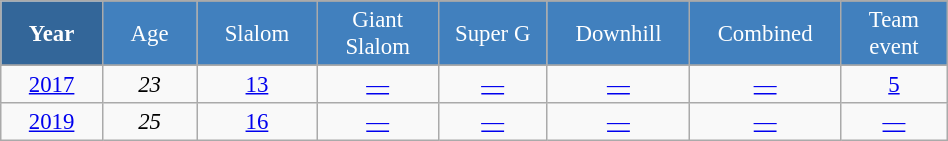<table class="wikitable" style="font-size:95%; text-align:center; border:grey solid 1px; border-collapse:collapse;" width="50%">
<tr style="background-color:#369; color:white;">
<td rowspan="2" colspan="1" width="5%"><strong>Year</strong></td>
</tr>
<tr style="background-color:#4180be; color:white;">
<td width="5%">Age</td>
<td width="5%">Slalom</td>
<td width="5%">Giant<br>Slalom</td>
<td width="5%">Super G</td>
<td width="5%">Downhill</td>
<td width="5%">Combined</td>
<td width="5%">Team event</td>
</tr>
<tr style="background-color:#8CB2D8; color:white;">
</tr>
<tr>
<td><a href='#'>2017</a></td>
<td><em>23</em></td>
<td><a href='#'>13</a></td>
<td><a href='#'>—</a></td>
<td><a href='#'>—</a></td>
<td><a href='#'>—</a></td>
<td><a href='#'>—</a></td>
<td><a href='#'>5</a></td>
</tr>
<tr>
<td><a href='#'>2019</a></td>
<td><em>25</em></td>
<td><a href='#'>16</a></td>
<td><a href='#'>—</a></td>
<td><a href='#'>—</a></td>
<td><a href='#'>—</a></td>
<td><a href='#'>—</a></td>
<td><a href='#'>—</a></td>
</tr>
</table>
